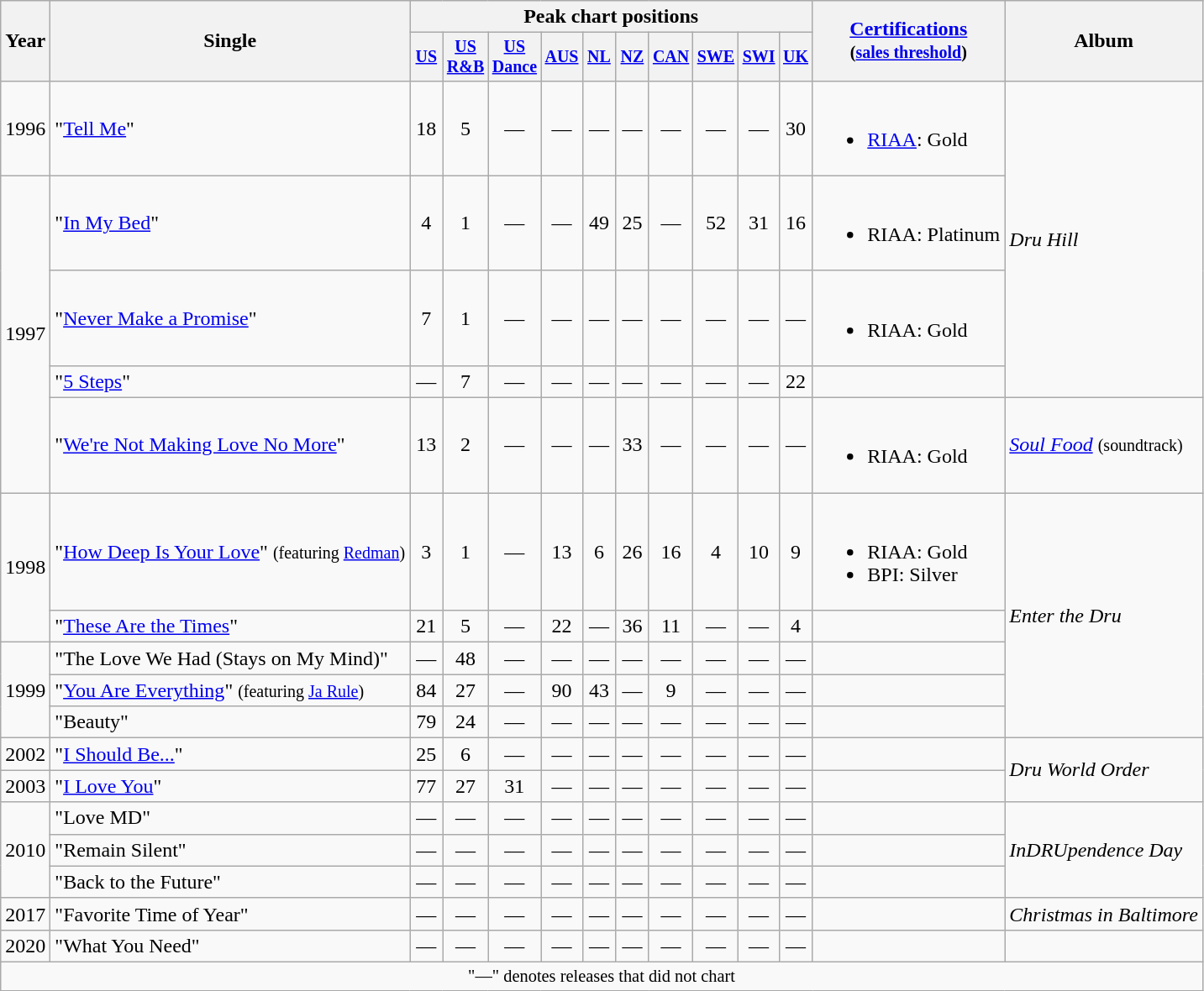<table class="wikitable" style="text-align:center;">
<tr>
<th rowspan="2">Year</th>
<th rowspan="2">Single</th>
<th colspan="10">Peak chart positions</th>
<th rowspan="2"><a href='#'>Certifications</a><br><small>(<a href='#'>sales threshold</a>)</small></th>
<th rowspan="2">Album</th>
</tr>
<tr style="font-size:smaller;">
<th width="20"><a href='#'>US</a><br></th>
<th width="20"><a href='#'>US R&B</a><br></th>
<th width="20"><a href='#'>US Dance</a><br></th>
<th width="20"><a href='#'>AUS</a><br></th>
<th width="20"><a href='#'>NL</a><br></th>
<th width="20"><a href='#'>NZ</a><br></th>
<th width="20"><a href='#'>CAN</a><br></th>
<th width="20"><a href='#'>SWE</a><br></th>
<th width="20"><a href='#'>SWI</a><br></th>
<th width="20"><a href='#'>UK</a><br></th>
</tr>
<tr>
<td>1996</td>
<td align="left">"<a href='#'>Tell Me</a>"</td>
<td>18</td>
<td>5</td>
<td>—</td>
<td>—</td>
<td>—</td>
<td>—</td>
<td>—</td>
<td>—</td>
<td>—</td>
<td>30</td>
<td align="left"><br><ul><li><a href='#'>RIAA</a>: Gold</li></ul></td>
<td align="left" rowspan="4"><em>Dru Hill</em></td>
</tr>
<tr>
<td rowspan="4">1997</td>
<td align="left">"<a href='#'>In My Bed</a>"</td>
<td>4</td>
<td>1</td>
<td>—</td>
<td>—</td>
<td>49</td>
<td>25</td>
<td>—</td>
<td>52</td>
<td>31</td>
<td>16</td>
<td align="left"><br><ul><li>RIAA: Platinum</li></ul></td>
</tr>
<tr>
<td align="left">"<a href='#'>Never Make a Promise</a>"</td>
<td>7</td>
<td>1</td>
<td>—</td>
<td>—</td>
<td>—</td>
<td>—</td>
<td>—</td>
<td>—</td>
<td>—</td>
<td>—</td>
<td align="left"><br><ul><li>RIAA: Gold</li></ul></td>
</tr>
<tr>
<td align="left">"<a href='#'>5 Steps</a>" </td>
<td>—</td>
<td>7</td>
<td>—</td>
<td>—</td>
<td>—</td>
<td>—</td>
<td>—</td>
<td>—</td>
<td>—</td>
<td>22</td>
<td></td>
</tr>
<tr>
<td align="left">"<a href='#'>We're Not Making Love No More</a>"</td>
<td>13</td>
<td>2</td>
<td>—</td>
<td>—</td>
<td>—</td>
<td>33</td>
<td>—</td>
<td>—</td>
<td>—</td>
<td>—</td>
<td align="left"><br><ul><li>RIAA: Gold</li></ul></td>
<td align="left"><em><a href='#'>Soul Food</a></em> <small>(soundtrack)</small></td>
</tr>
<tr>
<td rowspan="2">1998</td>
<td align="left">"<a href='#'>How Deep Is Your Love</a>" <small>(featuring <a href='#'>Redman</a>)</small></td>
<td>3</td>
<td>1</td>
<td>—</td>
<td>13</td>
<td>6</td>
<td>26</td>
<td>16</td>
<td>4</td>
<td>10</td>
<td>9</td>
<td align="left"><br><ul><li>RIAA: Gold</li><li>BPI: Silver</li></ul></td>
<td align="left" rowspan="5"><em>Enter the Dru</em></td>
</tr>
<tr>
<td align="left">"<a href='#'>These Are the Times</a>"</td>
<td>21</td>
<td>5</td>
<td>—</td>
<td>22</td>
<td>—</td>
<td>36</td>
<td>11</td>
<td>—</td>
<td>—</td>
<td>4</td>
<td></td>
</tr>
<tr>
<td rowspan="3">1999</td>
<td align="left">"The Love We Had (Stays on My Mind)"</td>
<td>—</td>
<td>48</td>
<td>—</td>
<td>—</td>
<td>—</td>
<td>—</td>
<td>—</td>
<td>—</td>
<td>—</td>
<td>—</td>
<td></td>
</tr>
<tr>
<td align="left">"<a href='#'>You Are Everything</a>" <small>(featuring <a href='#'>Ja Rule</a>)</small></td>
<td>84</td>
<td>27</td>
<td>—</td>
<td>90</td>
<td>43</td>
<td>—</td>
<td>9</td>
<td>—</td>
<td>—</td>
<td>—</td>
<td></td>
</tr>
<tr>
<td align="left">"Beauty"</td>
<td>79</td>
<td>24</td>
<td>—</td>
<td>—</td>
<td>—</td>
<td>—</td>
<td>—</td>
<td>—</td>
<td>—</td>
<td>—</td>
<td></td>
</tr>
<tr>
<td>2002</td>
<td align="left">"<a href='#'>I Should Be...</a>"</td>
<td>25</td>
<td>6</td>
<td>—</td>
<td>—</td>
<td>—</td>
<td>—</td>
<td>—</td>
<td>—</td>
<td>—</td>
<td>—</td>
<td></td>
<td align="left" rowspan="2"><em>Dru World Order</em></td>
</tr>
<tr>
<td>2003</td>
<td align="left">"<a href='#'>I Love You</a>"</td>
<td>77</td>
<td>27</td>
<td>31</td>
<td>—</td>
<td>—</td>
<td>—</td>
<td>—</td>
<td>—</td>
<td>—</td>
<td>—</td>
<td></td>
</tr>
<tr>
<td rowspan="3">2010</td>
<td align="left">"Love MD"</td>
<td>—</td>
<td>—</td>
<td>—</td>
<td>—</td>
<td>—</td>
<td>—</td>
<td>—</td>
<td>—</td>
<td>—</td>
<td>—</td>
<td></td>
<td align="left" rowspan="3"><em>InDRUpendence Day</em></td>
</tr>
<tr>
<td align="left">"Remain Silent"</td>
<td>—</td>
<td>—</td>
<td>—</td>
<td>—</td>
<td>—</td>
<td>—</td>
<td>—</td>
<td>—</td>
<td>—</td>
<td>—</td>
<td></td>
</tr>
<tr>
<td align="left">"Back to the Future"</td>
<td>—</td>
<td>—</td>
<td>—</td>
<td>—</td>
<td>—</td>
<td>—</td>
<td>—</td>
<td>—</td>
<td>—</td>
<td>—</td>
<td></td>
</tr>
<tr>
<td>2017</td>
<td align="left">"Favorite Time of Year"</td>
<td>—</td>
<td>—</td>
<td>—</td>
<td>—</td>
<td>—</td>
<td>—</td>
<td>—</td>
<td>—</td>
<td>—</td>
<td>—</td>
<td></td>
<td align="left"><em>Christmas in Baltimore</em></td>
</tr>
<tr>
<td>2020</td>
<td align="left">"What You Need"</td>
<td>—</td>
<td>—</td>
<td>—</td>
<td>—</td>
<td>—</td>
<td>—</td>
<td>—</td>
<td>—</td>
<td>—</td>
<td>—</td>
<td></td>
<td></td>
</tr>
<tr>
<td colspan="15" style="font-size:85%">"—" denotes releases that did not chart</td>
</tr>
</table>
